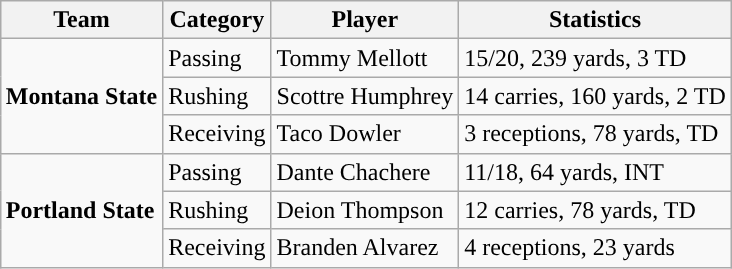<table class="wikitable" style="float: right;">
<tr>
<th>Team</th>
<th>Category</th>
<th>Player</th>
<th>Statistics</th>
</tr>
<tr>
<td rowspan=3><strong>Montana State</strong></td>
<td>Passing</td>
<td>Tommy Mellott</td>
<td>15/20, 239 yards, 3 TD</td>
</tr>
<tr>
<td>Rushing</td>
<td>Scottre Humphrey</td>
<td>14 carries, 160 yards, 2 TD</td>
</tr>
<tr>
<td>Receiving</td>
<td>Taco Dowler</td>
<td>3 receptions, 78 yards, TD</td>
</tr>
<tr>
<td rowspan=3><strong>Portland State</strong></td>
<td>Passing</td>
<td>Dante Chachere</td>
<td>11/18, 64 yards, INT</td>
</tr>
<tr>
<td>Rushing</td>
<td>Deion Thompson</td>
<td>12 carries, 78 yards, TD</td>
</tr>
<tr>
<td>Receiving</td>
<td>Branden Alvarez</td>
<td>4 receptions, 23 yards</td>
</tr>
</table>
